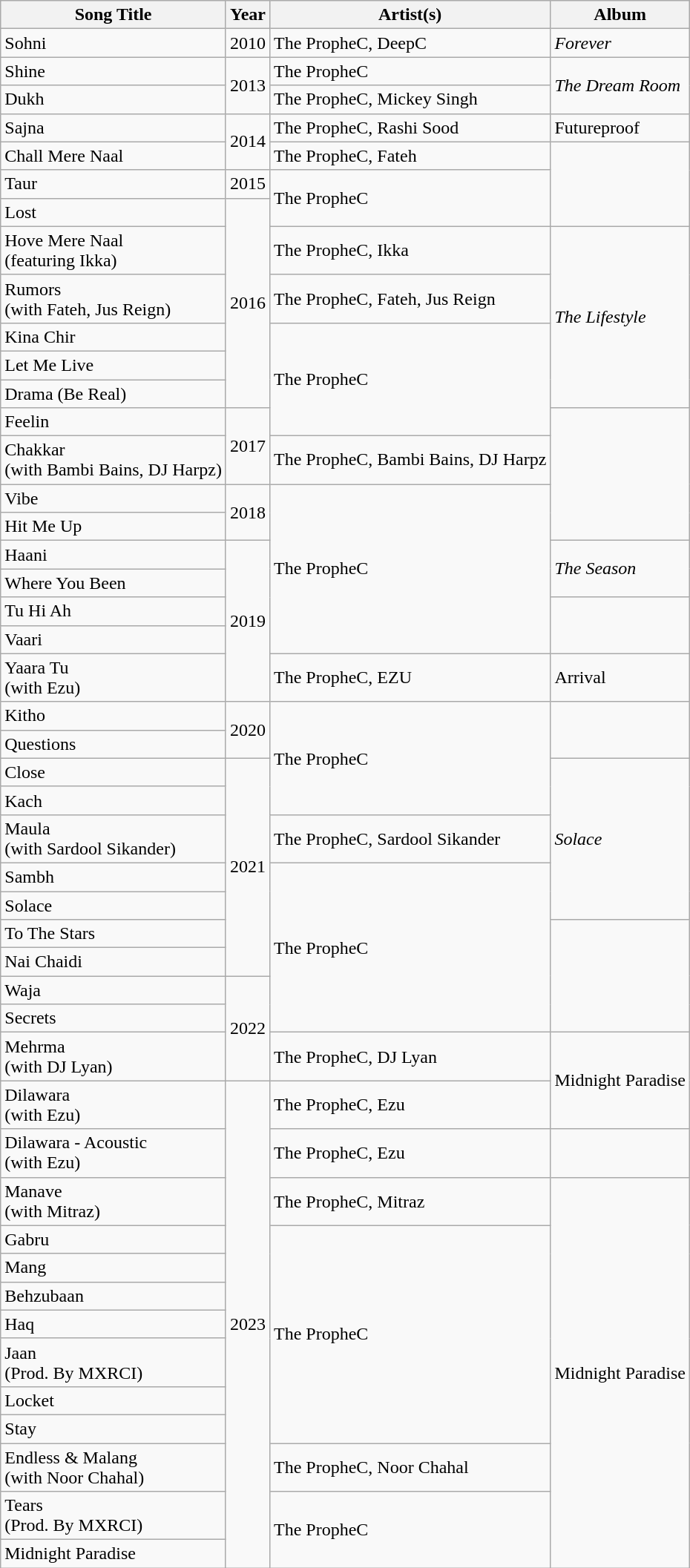<table class="wikitable plainrowheader">
<tr>
<th>Song Title</th>
<th>Year</th>
<th>Artist(s)</th>
<th>Album</th>
</tr>
<tr>
<td>Sohni</td>
<td>2010</td>
<td>The PropheC, DeepC</td>
<td><em>Forever</em></td>
</tr>
<tr>
<td>Shine</td>
<td rowspan="2">2013</td>
<td>The PropheC</td>
<td rowspan="2"><em>The Dream Room</em></td>
</tr>
<tr>
<td>Dukh</td>
<td>The PropheC, Mickey Singh</td>
</tr>
<tr>
<td>Sajna</td>
<td rowspan="2">2014</td>
<td>The PropheC, Rashi Sood</td>
<td>Futureproof</td>
</tr>
<tr>
<td>Chall Mere Naal</td>
<td>The PropheC, Fateh</td>
<td rowspan="3"></td>
</tr>
<tr>
<td>Taur</td>
<td>2015</td>
<td rowspan="2">The PropheC</td>
</tr>
<tr>
<td>Lost</td>
<td rowspan="6">2016</td>
</tr>
<tr>
<td>Hove Mere Naal<br><span>(featuring Ikka)</span></td>
<td>The PropheC, Ikka</td>
<td rowspan="5"><em>The Lifestyle</em></td>
</tr>
<tr>
<td>Rumors<br><span>(with Fateh, Jus Reign)</span></td>
<td>The PropheC, Fateh, Jus Reign</td>
</tr>
<tr>
<td>Kina Chir</td>
<td rowspan="4">The PropheC</td>
</tr>
<tr>
<td>Let Me Live</td>
</tr>
<tr>
<td>Drama (Be Real)</td>
</tr>
<tr>
<td>Feelin</td>
<td rowspan="2">2017</td>
<td rowspan="4"></td>
</tr>
<tr>
<td>Chakkar<br><span>(with Bambi Bains, DJ Harpz)</span></td>
<td>The PropheC, Bambi Bains, DJ Harpz</td>
</tr>
<tr>
<td>Vibe</td>
<td rowspan="2">2018</td>
<td rowspan="6">The PropheC</td>
</tr>
<tr>
<td>Hit Me Up</td>
</tr>
<tr>
<td>Haani</td>
<td rowspan="5">2019</td>
<td rowspan="2"><em>The Season</em></td>
</tr>
<tr>
<td>Where You Been</td>
</tr>
<tr>
<td>Tu Hi Ah</td>
<td rowspan="2"></td>
</tr>
<tr>
<td>Vaari</td>
</tr>
<tr>
<td>Yaara Tu <br><span>(with Ezu)</span></td>
<td>The PropheC, EZU</td>
<td>Arrival</td>
</tr>
<tr>
<td>Kitho</td>
<td rowspan="2">2020</td>
<td rowspan="4">The PropheC</td>
<td rowspan="2"></td>
</tr>
<tr>
<td>Questions</td>
</tr>
<tr>
<td>Close</td>
<td rowspan="7">2021</td>
<td rowspan="5"><em>Solace</em></td>
</tr>
<tr>
<td>Kach</td>
</tr>
<tr>
<td>Maula <br><span>(with Sardool Sikander)</span></td>
<td>The PropheC, Sardool Sikander</td>
</tr>
<tr>
<td>Sambh</td>
<td rowspan="6">The PropheC</td>
</tr>
<tr>
<td>Solace</td>
</tr>
<tr>
<td>To The Stars</td>
<td rowspan="4"></td>
</tr>
<tr>
<td>Nai Chaidi</td>
</tr>
<tr>
<td>Waja</td>
<td rowspan="3">2022</td>
</tr>
<tr>
<td>Secrets</td>
</tr>
<tr>
<td>Mehrma <br><span>(with DJ Lyan)</span></td>
<td>The PropheC, DJ Lyan</td>
<td rowspan="2">Midnight Paradise</td>
</tr>
<tr>
<td>Dilawara <br><span>(with Ezu)</span></td>
<td rowspan="13">2023</td>
<td>The PropheC, Ezu</td>
</tr>
<tr>
<td>Dilawara - Acoustic <br><span>(with Ezu)</span></td>
<td>The PropheC, Ezu</td>
<td></td>
</tr>
<tr>
<td>Manave <br><span>(with Mitraz)</span></td>
<td>The PropheC, Mitraz</td>
<td rowspan="11">Midnight Paradise</td>
</tr>
<tr>
<td>Gabru</td>
<td rowspan="7">The PropheC</td>
</tr>
<tr>
<td>Mang</td>
</tr>
<tr>
<td>Behzubaan</td>
</tr>
<tr>
<td>Haq</td>
</tr>
<tr>
<td>Jaan <br><span>(Prod. By MXRCI)</span></td>
</tr>
<tr>
<td>Locket</td>
</tr>
<tr>
<td>Stay</td>
</tr>
<tr>
<td>Endless & Malang<br><span>(with Noor Chahal)</span></td>
<td>The PropheC, Noor Chahal</td>
</tr>
<tr>
<td>Tears <br><span>(Prod. By MXRCI)</span></td>
<td rowspan="2">The PropheC</td>
</tr>
<tr>
<td>Midnight Paradise</td>
</tr>
</table>
